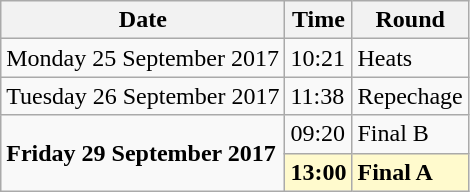<table class="wikitable">
<tr>
<th>Date</th>
<th>Time</th>
<th>Round</th>
</tr>
<tr>
<td>Monday 25 September 2017</td>
<td>10:21</td>
<td>Heats</td>
</tr>
<tr>
<td>Tuesday 26 September 2017</td>
<td>11:38</td>
<td>Repechage</td>
</tr>
<tr>
<td rowspan=2><strong>Friday 29 September 2017</strong></td>
<td>09:20</td>
<td>Final B</td>
</tr>
<tr>
<td style=background:lemonchiffon><strong>13:00</strong></td>
<td style=background:lemonchiffon><strong>Final A</strong></td>
</tr>
</table>
